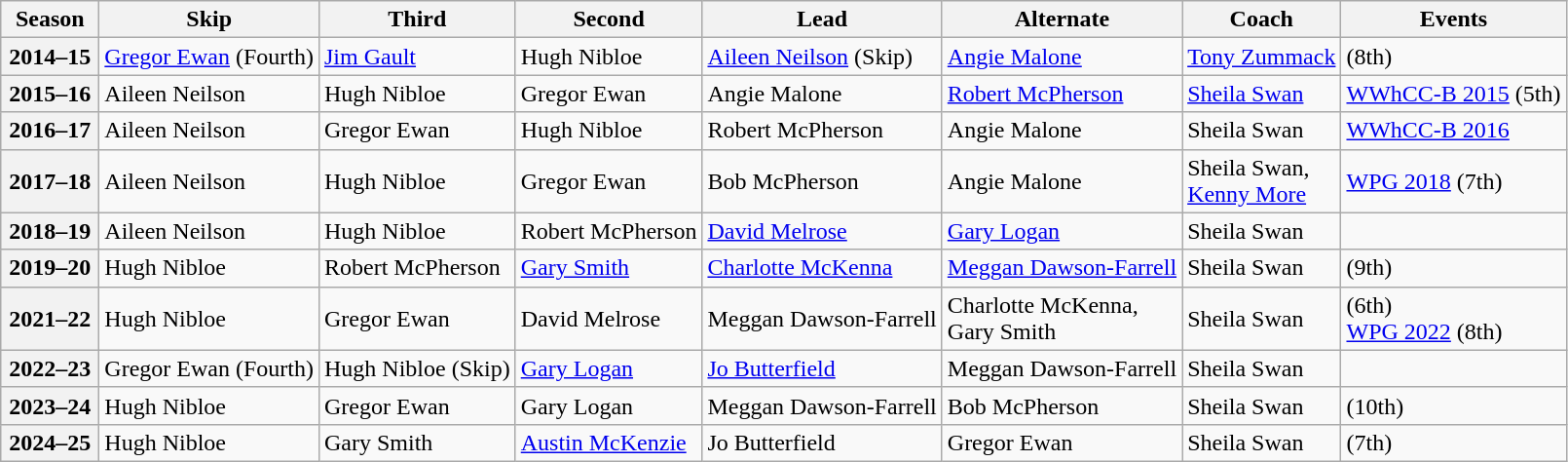<table class="wikitable">
<tr>
<th scope="col" width=60>Season</th>
<th scope="col">Skip</th>
<th scope="col">Third</th>
<th scope="col">Second</th>
<th scope="col">Lead</th>
<th scope="col">Alternate</th>
<th scope="col">Coach</th>
<th scope="col">Events</th>
</tr>
<tr>
<th scope="row">2014–15</th>
<td><a href='#'>Gregor Ewan</a> (Fourth)</td>
<td><a href='#'>Jim Gault</a></td>
<td>Hugh Nibloe</td>
<td><a href='#'>Aileen Neilson</a> (Skip)</td>
<td><a href='#'>Angie Malone</a></td>
<td><a href='#'>Tony Zummack</a></td>
<td> (8th)</td>
</tr>
<tr>
<th scope="row">2015–16</th>
<td>Aileen Neilson</td>
<td>Hugh Nibloe</td>
<td>Gregor Ewan</td>
<td>Angie Malone</td>
<td><a href='#'>Robert McPherson</a></td>
<td><a href='#'>Sheila Swan</a></td>
<td><a href='#'>WWhCC-B 2015</a> (5th)</td>
</tr>
<tr>
<th scope="row">2016–17</th>
<td>Aileen Neilson</td>
<td>Gregor Ewan</td>
<td>Hugh Nibloe</td>
<td>Robert McPherson</td>
<td>Angie Malone</td>
<td>Sheila Swan</td>
<td><a href='#'>WWhCC-B 2016</a> <br> </td>
</tr>
<tr>
<th scope="row">2017–18</th>
<td>Aileen Neilson</td>
<td>Hugh Nibloe</td>
<td>Gregor Ewan</td>
<td>Bob McPherson</td>
<td>Angie Malone</td>
<td>Sheila Swan,<br><a href='#'>Kenny More</a></td>
<td><a href='#'>WPG 2018</a> (7th)</td>
</tr>
<tr>
<th scope="row">2018–19</th>
<td>Aileen Neilson</td>
<td>Hugh Nibloe</td>
<td>Robert McPherson</td>
<td><a href='#'>David Melrose</a></td>
<td><a href='#'>Gary Logan</a></td>
<td>Sheila Swan</td>
<td> </td>
</tr>
<tr>
<th scope="row">2019–20</th>
<td>Hugh Nibloe</td>
<td>Robert McPherson</td>
<td><a href='#'>Gary Smith</a></td>
<td><a href='#'>Charlotte McKenna</a></td>
<td><a href='#'>Meggan Dawson-Farrell</a></td>
<td>Sheila Swan</td>
<td> (9th)</td>
</tr>
<tr>
<th scope="row">2021–22</th>
<td>Hugh Nibloe</td>
<td>Gregor Ewan</td>
<td>David Melrose</td>
<td>Meggan Dawson-Farrell</td>
<td>Charlotte McKenna, <br> Gary Smith</td>
<td>Sheila Swan</td>
<td> (6th) <br> <a href='#'>WPG 2022</a> (8th)</td>
</tr>
<tr>
<th scope="row">2022–23</th>
<td>Gregor Ewan (Fourth)</td>
<td>Hugh Nibloe (Skip)</td>
<td><a href='#'>Gary Logan</a></td>
<td><a href='#'>Jo Butterfield</a></td>
<td>Meggan Dawson-Farrell</td>
<td>Sheila Swan</td>
<td> </td>
</tr>
<tr>
<th scope="row">2023–24</th>
<td>Hugh Nibloe</td>
<td>Gregor Ewan</td>
<td>Gary Logan</td>
<td>Meggan Dawson-Farrell</td>
<td>Bob McPherson</td>
<td>Sheila Swan</td>
<td> (10th)</td>
</tr>
<tr>
<th scope="row">2024–25</th>
<td>Hugh Nibloe</td>
<td>Gary Smith</td>
<td><a href='#'>Austin McKenzie</a></td>
<td>Jo Butterfield</td>
<td>Gregor Ewan</td>
<td>Sheila Swan</td>
<td> (7th)</td>
</tr>
</table>
